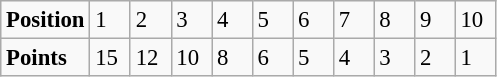<table class="wikitable" style="font-size: 95%;">
<tr>
<td><strong>Position</strong></td>
<td width=20>1</td>
<td width=20>2</td>
<td width=20>3</td>
<td width=20>4</td>
<td width=20>5</td>
<td width=20>6</td>
<td width=20>7</td>
<td width=20>8</td>
<td width=20>9</td>
<td width=20>10</td>
</tr>
<tr>
<td><strong>Points</strong></td>
<td>15</td>
<td>12</td>
<td>10</td>
<td>8</td>
<td>6</td>
<td>5</td>
<td>4</td>
<td>3</td>
<td>2</td>
<td>1</td>
</tr>
</table>
